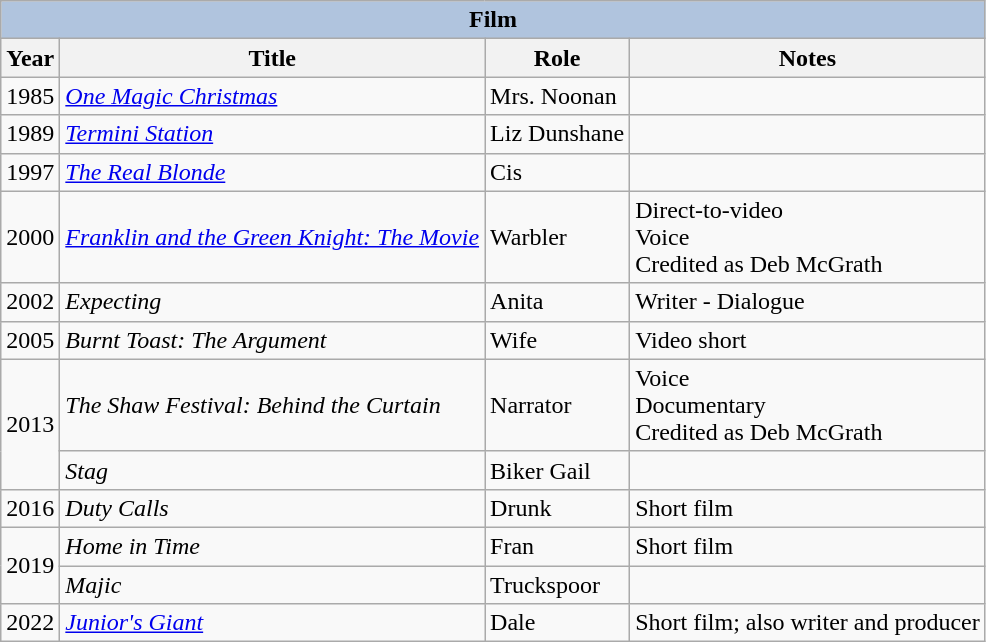<table class="wikitable sortable">
<tr>
<th colspan=4 style="background:#B0C4DE;">Film</th>
</tr>
<tr>
<th>Year</th>
<th>Title</th>
<th>Role</th>
<th class="unsortable">Notes</th>
</tr>
<tr>
<td>1985</td>
<td><em><a href='#'>One Magic Christmas</a></em></td>
<td>Mrs. Noonan</td>
<td></td>
</tr>
<tr>
<td>1989</td>
<td><em><a href='#'>Termini Station</a></em></td>
<td>Liz Dunshane</td>
<td></td>
</tr>
<tr>
<td>1997</td>
<td data-sort-value="Real Blonde, The"><em><a href='#'>The Real Blonde</a></em></td>
<td>Cis</td>
<td></td>
</tr>
<tr>
<td>2000</td>
<td><em><a href='#'>Franklin and the Green Knight: The Movie</a></em></td>
<td>Warbler</td>
<td>Direct-to-video<br> Voice<br> Credited as Deb McGrath</td>
</tr>
<tr>
<td>2002</td>
<td><em>Expecting</em></td>
<td>Anita</td>
<td>Writer - Dialogue</td>
</tr>
<tr>
<td>2005</td>
<td><em>Burnt Toast: The Argument</em></td>
<td>Wife</td>
<td>Video short</td>
</tr>
<tr>
<td rowspan=2>2013</td>
<td data-sort-value="Shaw Festival: Behind the Curtain, The"><em>The Shaw Festival: Behind the Curtain</em></td>
<td>Narrator</td>
<td>Voice<br> Documentary<br> Credited as Deb McGrath</td>
</tr>
<tr>
<td><em>Stag</em></td>
<td>Biker Gail</td>
<td></td>
</tr>
<tr>
<td>2016</td>
<td><em>Duty Calls</em></td>
<td>Drunk</td>
<td>Short film</td>
</tr>
<tr>
<td rowspan=2>2019</td>
<td><em>Home in Time</em></td>
<td>Fran</td>
<td>Short film</td>
</tr>
<tr>
<td><em>Majic</em></td>
<td>Truckspoor</td>
<td></td>
</tr>
<tr>
<td>2022</td>
<td><em><a href='#'>Junior's Giant</a></em></td>
<td>Dale</td>
<td>Short film; also writer and producer</td>
</tr>
</table>
